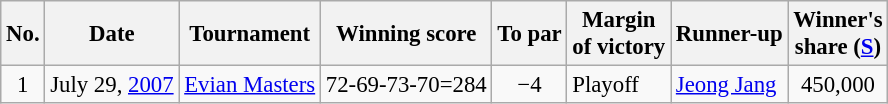<table class="wikitable" style="font-size:95%;">
<tr>
<th>No.</th>
<th>Date</th>
<th>Tournament</th>
<th>Winning score</th>
<th>To par</th>
<th>Margin <br>of victory</th>
<th>Runner-up</th>
<th>Winner's<br>share (<a href='#'>S</a>)</th>
</tr>
<tr>
<td align=center>1</td>
<td align=right>July 29, <a href='#'>2007</a></td>
<td><a href='#'>Evian Masters</a></td>
<td align=right>72-69-73-70=284</td>
<td align=center>−4</td>
<td>Playoff</td>
<td> <a href='#'>Jeong Jang</a></td>
<td align=center>450,000</td>
</tr>
</table>
